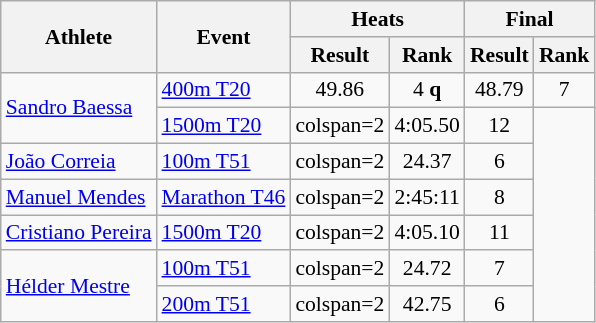<table class=wikitable style="font-size:90%">
<tr>
<th rowspan="2">Athlete</th>
<th rowspan="2">Event</th>
<th colspan="2">Heats</th>
<th colspan="2">Final</th>
</tr>
<tr>
<th>Result</th>
<th>Rank</th>
<th>Result</th>
<th>Rank</th>
</tr>
<tr align=center>
<td align=left rowspan=2><a href='#'>Sandro Baessa</a></td>
<td align=left><a href='#'>400m T20</a></td>
<td>49.86</td>
<td>4 <strong>q</strong></td>
<td>48.79</td>
<td>7</td>
</tr>
<tr align=center>
<td align=left><a href='#'>1500m T20</a></td>
<td>colspan=2 </td>
<td>4:05.50</td>
<td>12</td>
</tr>
<tr align=center>
<td align=left><a href='#'>João Correia</a></td>
<td align=left><a href='#'>100m T51</a></td>
<td>colspan=2 </td>
<td>24.37</td>
<td>6</td>
</tr>
<tr align=center>
<td align=left><a href='#'>Manuel Mendes</a></td>
<td align=left><a href='#'>Marathon T46</a></td>
<td>colspan=2 </td>
<td>2:45:11</td>
<td>8</td>
</tr>
<tr align=center>
<td align=left><a href='#'>Cristiano Pereira</a></td>
<td align=left><a href='#'>1500m T20</a></td>
<td>colspan=2 </td>
<td>4:05.10</td>
<td>11</td>
</tr>
<tr align=center>
<td align=left rowspan=2><a href='#'>Hélder Mestre</a></td>
<td align=left><a href='#'>100m T51</a></td>
<td>colspan=2 </td>
<td>24.72</td>
<td>7</td>
</tr>
<tr align=center>
<td align=left><a href='#'>200m T51</a></td>
<td>colspan=2 </td>
<td>42.75</td>
<td>6</td>
</tr>
</table>
